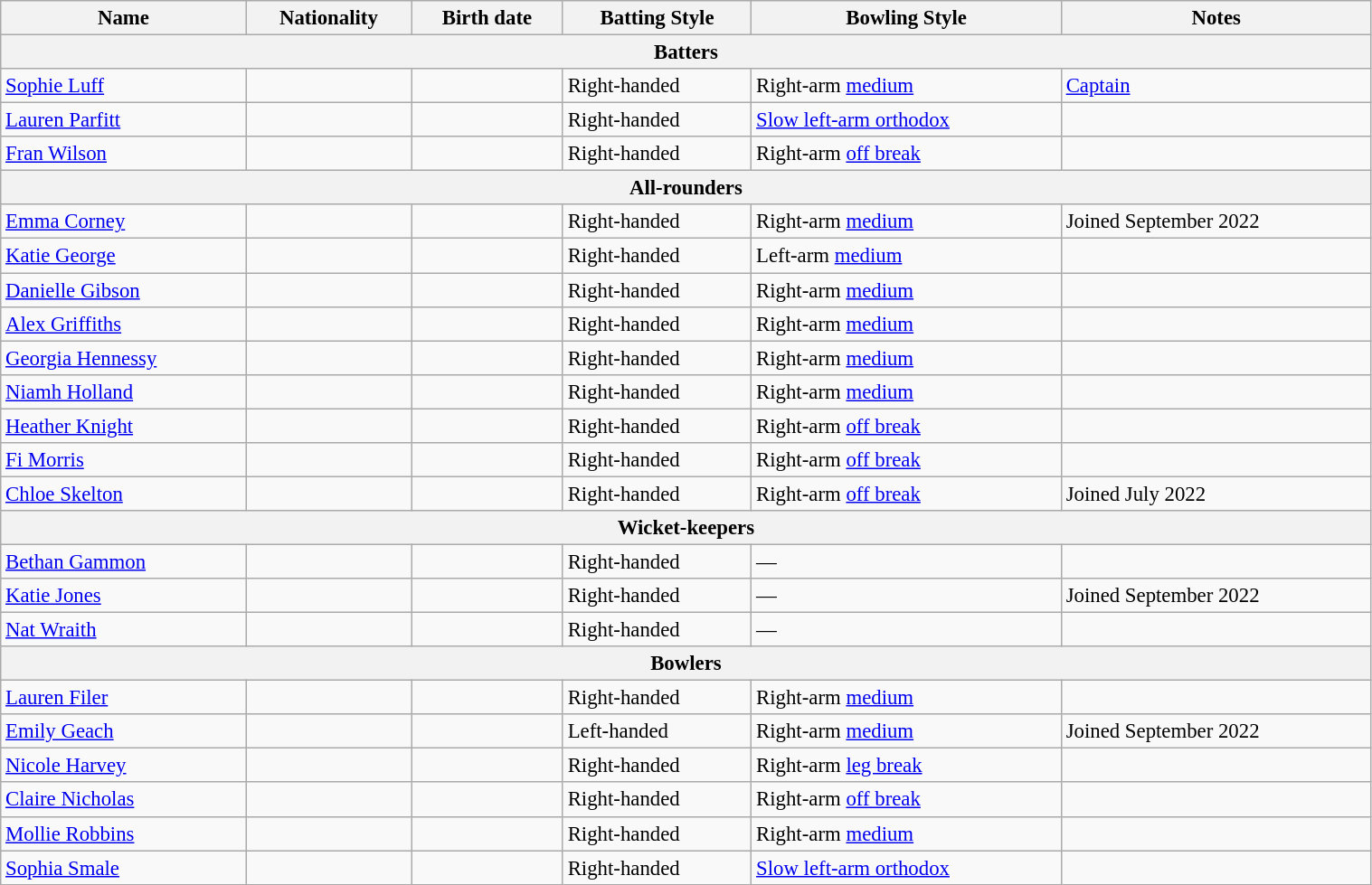<table class="wikitable"  style="font-size:95%; width:80%;">
<tr>
<th>Name</th>
<th>Nationality</th>
<th>Birth date</th>
<th>Batting Style</th>
<th>Bowling Style</th>
<th>Notes</th>
</tr>
<tr>
<th colspan="7">Batters</th>
</tr>
<tr>
<td><a href='#'>Sophie Luff</a></td>
<td></td>
<td></td>
<td>Right-handed</td>
<td>Right-arm <a href='#'>medium</a></td>
<td><a href='#'>Captain</a></td>
</tr>
<tr>
<td><a href='#'>Lauren Parfitt</a></td>
<td></td>
<td></td>
<td>Right-handed</td>
<td><a href='#'>Slow left-arm orthodox</a></td>
<td></td>
</tr>
<tr>
<td><a href='#'>Fran Wilson</a></td>
<td></td>
<td></td>
<td>Right-handed</td>
<td>Right-arm <a href='#'>off break</a></td>
<td></td>
</tr>
<tr>
<th colspan="7">All-rounders</th>
</tr>
<tr>
<td><a href='#'>Emma Corney</a></td>
<td></td>
<td></td>
<td>Right-handed</td>
<td>Right-arm <a href='#'>medium</a></td>
<td>Joined September 2022</td>
</tr>
<tr>
<td><a href='#'>Katie George</a></td>
<td></td>
<td></td>
<td>Right-handed</td>
<td>Left-arm <a href='#'>medium</a></td>
<td></td>
</tr>
<tr>
<td><a href='#'>Danielle Gibson</a></td>
<td></td>
<td></td>
<td>Right-handed</td>
<td>Right-arm <a href='#'>medium</a></td>
<td></td>
</tr>
<tr>
<td><a href='#'>Alex Griffiths</a></td>
<td></td>
<td></td>
<td>Right-handed</td>
<td>Right-arm <a href='#'>medium</a></td>
<td></td>
</tr>
<tr>
<td><a href='#'>Georgia Hennessy</a></td>
<td></td>
<td></td>
<td>Right-handed</td>
<td>Right-arm <a href='#'>medium</a></td>
<td></td>
</tr>
<tr>
<td><a href='#'>Niamh Holland</a></td>
<td></td>
<td></td>
<td>Right-handed</td>
<td>Right-arm <a href='#'>medium</a></td>
<td></td>
</tr>
<tr>
<td><a href='#'>Heather Knight</a></td>
<td></td>
<td></td>
<td>Right-handed</td>
<td>Right-arm <a href='#'>off break</a></td>
<td></td>
</tr>
<tr>
<td><a href='#'>Fi Morris</a></td>
<td></td>
<td></td>
<td>Right-handed</td>
<td>Right-arm <a href='#'>off break</a></td>
<td></td>
</tr>
<tr>
<td><a href='#'>Chloe Skelton</a></td>
<td></td>
<td></td>
<td>Right-handed</td>
<td>Right-arm <a href='#'>off break</a></td>
<td>Joined July 2022</td>
</tr>
<tr>
<th colspan="7">Wicket-keepers</th>
</tr>
<tr>
<td><a href='#'>Bethan Gammon</a></td>
<td></td>
<td></td>
<td>Right-handed</td>
<td>—</td>
<td></td>
</tr>
<tr>
<td><a href='#'>Katie Jones</a></td>
<td></td>
<td></td>
<td>Right-handed</td>
<td>—</td>
<td>Joined September 2022</td>
</tr>
<tr>
<td><a href='#'>Nat Wraith</a></td>
<td></td>
<td></td>
<td>Right-handed</td>
<td>—</td>
<td></td>
</tr>
<tr>
<th colspan="7">Bowlers</th>
</tr>
<tr>
<td><a href='#'>Lauren Filer</a></td>
<td></td>
<td></td>
<td>Right-handed</td>
<td>Right-arm <a href='#'>medium</a></td>
<td></td>
</tr>
<tr>
<td><a href='#'>Emily Geach</a></td>
<td></td>
<td></td>
<td>Left-handed</td>
<td>Right-arm <a href='#'>medium</a></td>
<td>Joined September 2022</td>
</tr>
<tr>
<td><a href='#'>Nicole Harvey</a></td>
<td></td>
<td></td>
<td>Right-handed</td>
<td>Right-arm <a href='#'>leg break</a></td>
<td></td>
</tr>
<tr>
<td><a href='#'>Claire Nicholas</a></td>
<td></td>
<td></td>
<td>Right-handed</td>
<td>Right-arm <a href='#'>off break</a></td>
<td></td>
</tr>
<tr>
<td><a href='#'>Mollie Robbins</a></td>
<td></td>
<td></td>
<td>Right-handed</td>
<td>Right-arm <a href='#'>medium</a></td>
<td></td>
</tr>
<tr>
<td><a href='#'>Sophia Smale</a></td>
<td></td>
<td></td>
<td>Right-handed</td>
<td><a href='#'>Slow left-arm orthodox</a></td>
<td></td>
</tr>
</table>
